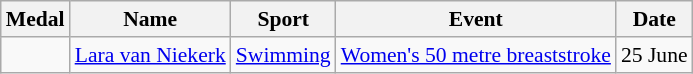<table class="wikitable sortable" style="font-size:90%">
<tr>
<th>Medal</th>
<th>Name</th>
<th>Sport</th>
<th>Event</th>
<th>Date</th>
</tr>
<tr>
<td></td>
<td><a href='#'>Lara van Niekerk</a></td>
<td><a href='#'>Swimming</a></td>
<td><a href='#'>Women's 50 metre breaststroke</a></td>
<td>25 June</td>
</tr>
</table>
